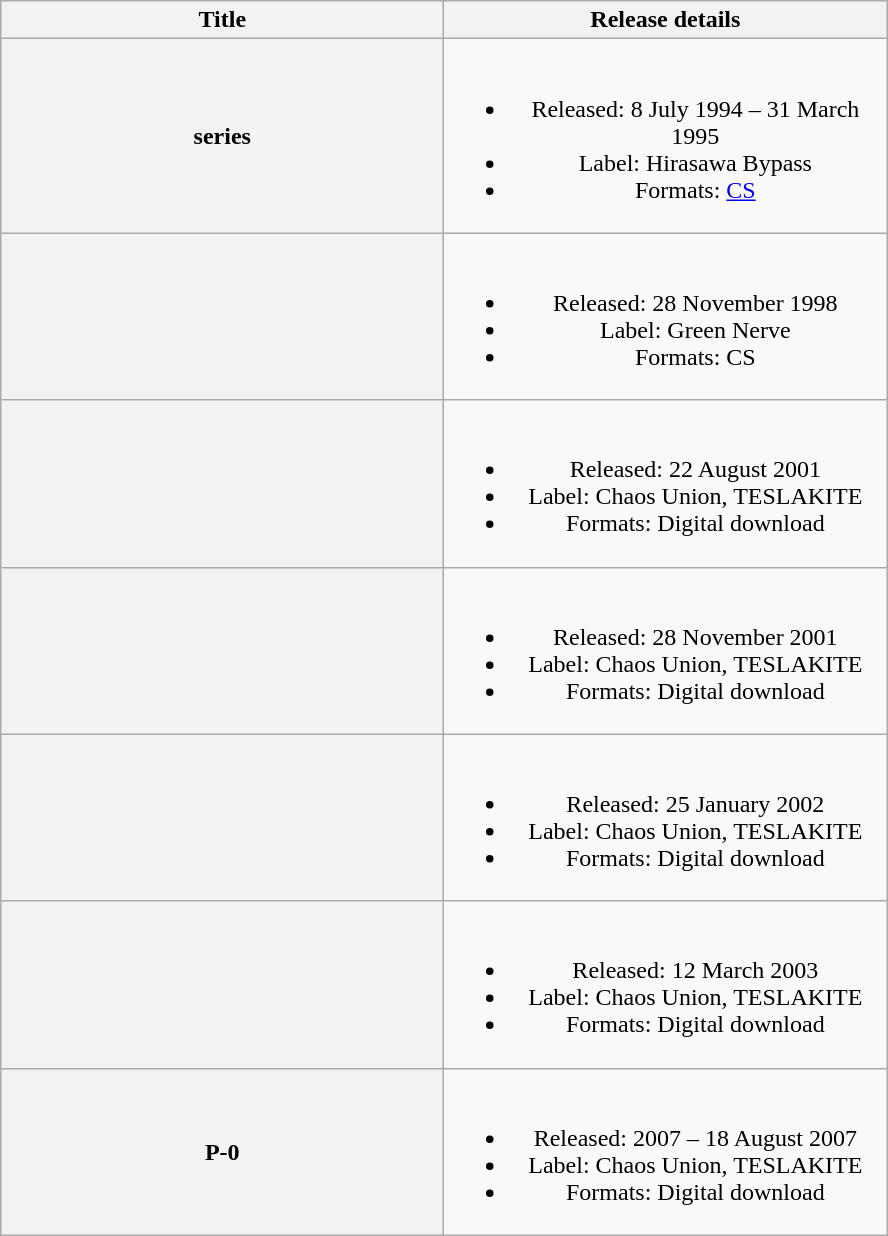<table class="wikitable plainrowheaders" style="text-align:center;">
<tr>
<th scope="col" style="width:18em;">Title</th>
<th scope="col" style="width:18em;">Release details</th>
</tr>
<tr>
<th scope="row"> series</th>
<td><br><ul><li>Released: 8 July 1994 – 31 March 1995</li><li>Label: Hirasawa Bypass</li><li>Formats: <a href='#'>CS</a></li></ul></td>
</tr>
<tr>
<th scope="row"></th>
<td><br><ul><li>Released: 28 November 1998</li><li>Label: Green Nerve</li><li>Formats: CS</li></ul></td>
</tr>
<tr>
<th scope="row"></th>
<td><br><ul><li>Released: 22 August 2001</li><li>Label: Chaos Union, TESLAKITE</li><li>Formats: Digital download</li></ul></td>
</tr>
<tr>
<th scope="row"></th>
<td><br><ul><li>Released: 28 November 2001</li><li>Label: Chaos Union, TESLAKITE</li><li>Formats: Digital download</li></ul></td>
</tr>
<tr>
<th scope="row"></th>
<td><br><ul><li>Released: 25 January 2002</li><li>Label: Chaos Union, TESLAKITE</li><li>Formats: Digital download</li></ul></td>
</tr>
<tr>
<th scope="row"></th>
<td><br><ul><li>Released: 12 March 2003</li><li>Label: Chaos Union, TESLAKITE</li><li>Formats: Digital download</li></ul></td>
</tr>
<tr>
<th scope="row">P-0</th>
<td><br><ul><li>Released: 2007 – 18 August 2007</li><li>Label: Chaos Union, TESLAKITE</li><li>Formats: Digital download</li></ul></td>
</tr>
</table>
